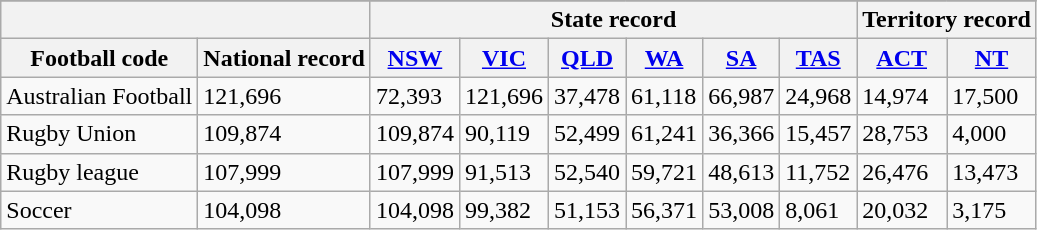<table class="sortable wikitable">
<tr>
</tr>
<tr>
<th colspan="2"></th>
<th colspan="6">State record</th>
<th colspan="2">Territory record</th>
</tr>
<tr>
<th>Football code</th>
<th>National record</th>
<th> <a href='#'>NSW</a></th>
<th> <a href='#'>VIC</a></th>
<th> <a href='#'>QLD</a></th>
<th> <a href='#'>WA</a></th>
<th> <a href='#'>SA</a></th>
<th> <a href='#'>TAS</a></th>
<th> <a href='#'>ACT</a></th>
<th> <a href='#'>NT</a></th>
</tr>
<tr>
<td>Australian Football</td>
<td>121,696</td>
<td>72,393</td>
<td>121,696</td>
<td>37,478</td>
<td>61,118</td>
<td>66,987</td>
<td>24,968</td>
<td>14,974</td>
<td>17,500</td>
</tr>
<tr>
<td>Rugby Union</td>
<td>109,874</td>
<td>109,874</td>
<td>90,119</td>
<td>52,499</td>
<td>61,241 </td>
<td>36,366</td>
<td>15,457</td>
<td>28,753</td>
<td>4,000</td>
</tr>
<tr>
<td>Rugby league</td>
<td>107,999</td>
<td>107,999</td>
<td>91,513</td>
<td>52,540</td>
<td>59,721</td>
<td>48,613</td>
<td>11,752</td>
<td>26,476</td>
<td>13,473</td>
</tr>
<tr>
<td>Soccer</td>
<td>104,098</td>
<td>104,098</td>
<td>99,382</td>
<td>51,153</td>
<td>56,371</td>
<td>53,008</td>
<td>8,061</td>
<td>20,032</td>
<td>3,175</td>
</tr>
</table>
